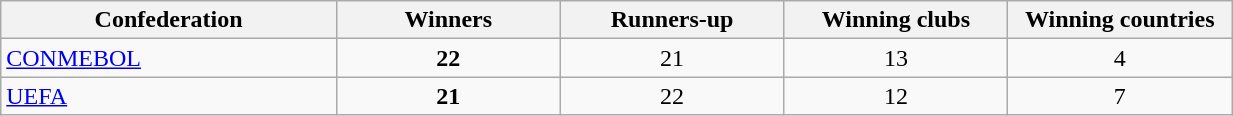<table class="wikitable sortable" style="width:65%">
<tr>
<th width=15%>Confederation</th>
<th width=10%>Winners</th>
<th width=10%>Runners-up</th>
<th width=10%>Winning clubs</th>
<th width=10%>Winning countries</th>
</tr>
<tr>
<td><a href='#'>CONMEBOL</a></td>
<td style="text-align:center"><strong>22</strong></td>
<td style="text-align:center">21</td>
<td style="text-align:center">13</td>
<td style="text-align:center">4</td>
</tr>
<tr>
<td><a href='#'>UEFA</a></td>
<td style="text-align:center"><strong>21</strong></td>
<td style="text-align:center">22</td>
<td style="text-align:center">12</td>
<td style="text-align:center">7</td>
</tr>
</table>
